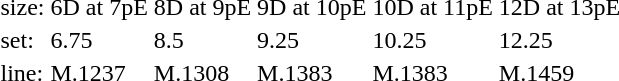<table style="margin-left:40px;">
<tr>
<td>size:</td>
<td>6D at 7pE</td>
<td>8D at 9pE</td>
<td>9D at 10pE</td>
<td>10D at 11pE</td>
<td>12D at 13pE</td>
</tr>
<tr>
<td>set:</td>
<td>6.75</td>
<td>8.5</td>
<td>9.25</td>
<td>10.25</td>
<td>12.25</td>
</tr>
<tr>
<td>line:</td>
<td>M.1237</td>
<td>M.1308</td>
<td>M.1383</td>
<td>M.1383</td>
<td>M.1459</td>
</tr>
</table>
